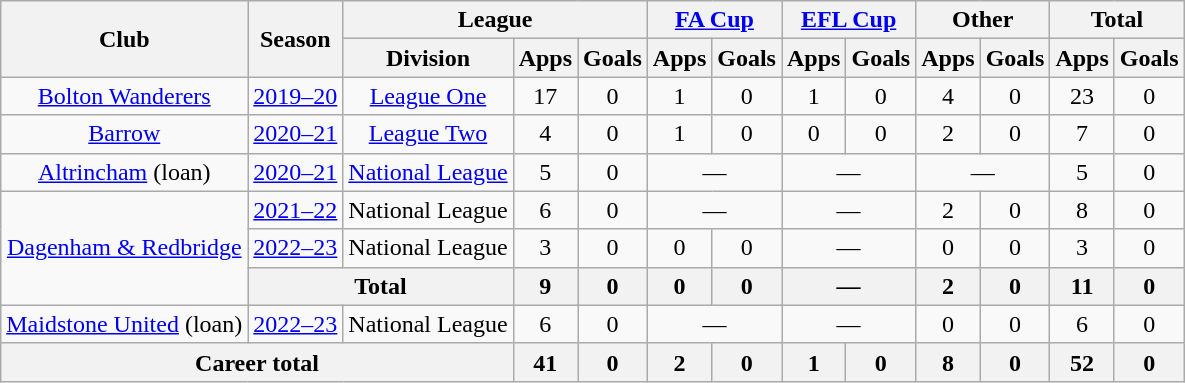<table class="wikitable" style="text-align: center">
<tr>
<th rowspan="2">Club</th>
<th rowspan="2">Season</th>
<th colspan="3">League</th>
<th colspan="2"><a href='#'>FA Cup</a></th>
<th colspan="2"><a href='#'>EFL Cup</a></th>
<th colspan="2">Other</th>
<th colspan="2">Total</th>
</tr>
<tr>
<th>Division</th>
<th>Apps</th>
<th>Goals</th>
<th>Apps</th>
<th>Goals</th>
<th>Apps</th>
<th>Goals</th>
<th>Apps</th>
<th>Goals</th>
<th>Apps</th>
<th>Goals</th>
</tr>
<tr>
<td><a href='#'>Bolton Wanderers</a></td>
<td><a href='#'>2019–20</a></td>
<td><a href='#'>League One</a></td>
<td>17</td>
<td>0</td>
<td>1</td>
<td>0</td>
<td>1</td>
<td>0</td>
<td>4</td>
<td>0</td>
<td>23</td>
<td>0</td>
</tr>
<tr>
<td><a href='#'>Barrow</a></td>
<td><a href='#'>2020–21</a></td>
<td><a href='#'>League Two</a></td>
<td>4</td>
<td>0</td>
<td>1</td>
<td>0</td>
<td>0</td>
<td>0</td>
<td>2</td>
<td>0</td>
<td>7</td>
<td>0</td>
</tr>
<tr>
<td><a href='#'>Altrincham</a> (loan)</td>
<td><a href='#'>2020–21</a></td>
<td><a href='#'>National League</a></td>
<td>5</td>
<td>0</td>
<td colspan=2>—</td>
<td colspan=2>—</td>
<td colspan=2>—</td>
<td>5</td>
<td>0</td>
</tr>
<tr>
<td rowspan="3"><a href='#'>Dagenham & Redbridge</a></td>
<td><a href='#'>2021–22</a></td>
<td>National League</td>
<td>6</td>
<td>0</td>
<td colspan=2>—</td>
<td colspan=2>—</td>
<td>2</td>
<td>0</td>
<td>8</td>
<td>0</td>
</tr>
<tr>
<td><a href='#'>2022–23</a></td>
<td>National League</td>
<td>3</td>
<td>0</td>
<td>0</td>
<td>0</td>
<td colspan=2>—</td>
<td>0</td>
<td>0</td>
<td>3</td>
<td>0</td>
</tr>
<tr>
<th colspan="2">Total</th>
<th>9</th>
<th>0</th>
<th>0</th>
<th>0</th>
<th colspan=2>—</th>
<th>2</th>
<th>0</th>
<th>11</th>
<th>0</th>
</tr>
<tr>
<td><a href='#'>Maidstone United</a> (loan)</td>
<td><a href='#'>2022–23</a></td>
<td>National League</td>
<td>6</td>
<td>0</td>
<td colspan=2>—</td>
<td colspan=2>—</td>
<td>0</td>
<td>0</td>
<td>6</td>
<td>0</td>
</tr>
<tr>
<th colspan="3">Career total</th>
<th>41</th>
<th>0</th>
<th>2</th>
<th>0</th>
<th>1</th>
<th>0</th>
<th>8</th>
<th>0</th>
<th>52</th>
<th>0</th>
</tr>
</table>
